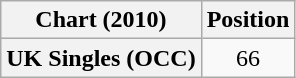<table class="wikitable plainrowheaders" style="text-align:center">
<tr>
<th>Chart (2010)</th>
<th>Position</th>
</tr>
<tr>
<th scope="row">UK Singles (OCC)</th>
<td>66</td>
</tr>
</table>
